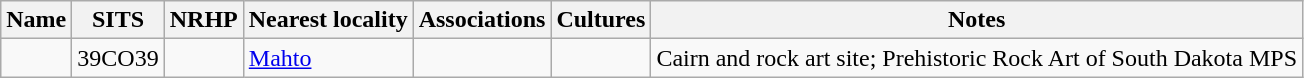<table class="wikitable sortable">
<tr>
<th scope="col">Name</th>
<th scope="col">SITS</th>
<th scope="col">NRHP</th>
<th scope="col">Nearest locality</th>
<th scope="col">Associations</th>
<th scope="col">Cultures</th>
<th scope="col" class="unsortable">Notes</th>
</tr>
<tr>
<td></td>
<td>39CO39</td>
<td></td>
<td><a href='#'>Mahto</a></td>
<td></td>
<td></td>
<td>Cairn and rock art site; Prehistoric Rock Art of South Dakota MPS</td>
</tr>
</table>
